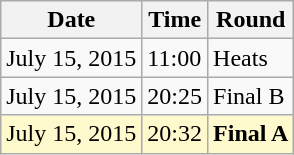<table class="wikitable">
<tr>
<th>Date</th>
<th>Time</th>
<th>Round</th>
</tr>
<tr>
<td>July 15, 2015</td>
<td>11:00</td>
<td>Heats</td>
</tr>
<tr>
<td>July 15, 2015</td>
<td>20:25</td>
<td>Final B</td>
</tr>
<tr style=background:lemonchiffon>
<td>July 15, 2015</td>
<td>20:32</td>
<td><strong>Final A</strong></td>
</tr>
</table>
